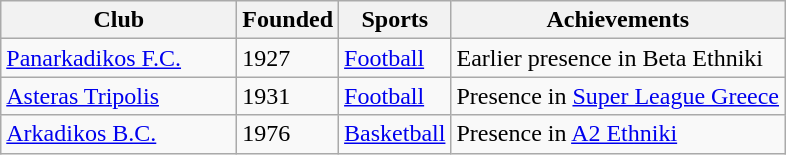<table class="wikitable">
<tr>
<th width="150">Club</th>
<th>Founded</th>
<th>Sports</th>
<th>Achievements</th>
</tr>
<tr>
<td><a href='#'>Panarkadikos F.C.</a></td>
<td>1927</td>
<td><a href='#'>Football</a></td>
<td>Earlier presence in Beta Ethniki</td>
</tr>
<tr>
<td><a href='#'>Asteras Tripolis</a></td>
<td>1931</td>
<td><a href='#'>Football</a></td>
<td>Presence in <a href='#'>Super League Greece</a></td>
</tr>
<tr>
<td><a href='#'>Arkadikos B.C.</a></td>
<td>1976</td>
<td><a href='#'>Basketball</a></td>
<td>Presence in <a href='#'>A2 Ethniki</a></td>
</tr>
</table>
